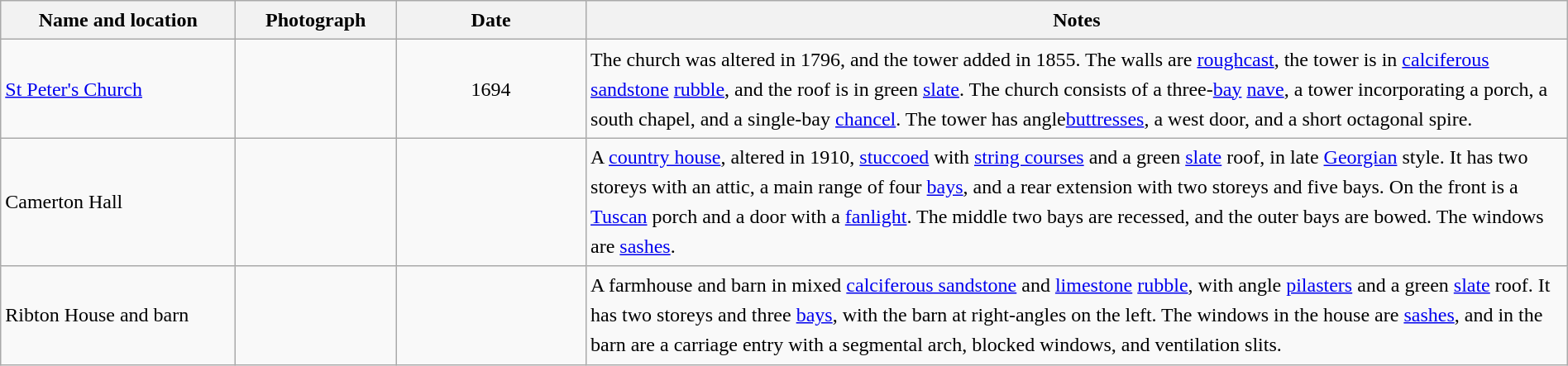<table class="wikitable sortable plainrowheaders" style="width:100%;border:0px;text-align:left;line-height:150%;">
<tr>
<th scope="col"  style="width:150px">Name and location</th>
<th scope="col"  style="width:100px" class="unsortable">Photograph</th>
<th scope="col"  style="width:120px">Date</th>
<th scope="col"  style="width:650px" class="unsortable">Notes</th>
</tr>
<tr>
<td><a href='#'>St Peter's Church</a><br><small></small></td>
<td></td>
<td align="center">1694</td>
<td>The church was altered in 1796, and the tower added in 1855.  The walls are <a href='#'>roughcast</a>, the tower is in <a href='#'>calciferous sandstone</a> <a href='#'>rubble</a>, and the roof is in green <a href='#'>slate</a>.  The church consists of a three-<a href='#'>bay</a> <a href='#'>nave</a>, a tower incorporating a porch, a south chapel, and a single-bay <a href='#'>chancel</a>.  The tower has angle<a href='#'>buttresses</a>, a west door, and a short octagonal spire.</td>
</tr>
<tr>
<td>Camerton Hall<br><small></small></td>
<td></td>
<td align="center"></td>
<td>A <a href='#'>country house</a>, altered in 1910, <a href='#'>stuccoed</a> with <a href='#'>string courses</a> and a green <a href='#'>slate</a> roof, in late <a href='#'>Georgian</a> style.  It has two storeys with an attic, a main range of four <a href='#'>bays</a>, and a rear extension with two storeys and five bays.  On the front is a <a href='#'>Tuscan</a> porch and a door with a <a href='#'>fanlight</a>.  The middle two bays are recessed, and the outer bays are bowed.  The windows are <a href='#'>sashes</a>.</td>
</tr>
<tr>
<td>Ribton House and barn<br><small></small></td>
<td></td>
<td align="center"></td>
<td>A farmhouse and barn in mixed <a href='#'>calciferous sandstone</a> and <a href='#'>limestone</a> <a href='#'>rubble</a>, with angle <a href='#'>pilasters</a> and a green <a href='#'>slate</a> roof.  It has two storeys and three <a href='#'>bays</a>, with the barn at right-angles on the left.  The windows in the house are <a href='#'>sashes</a>, and in the barn are a carriage entry with a segmental arch, blocked windows, and ventilation slits.</td>
</tr>
<tr>
</tr>
</table>
